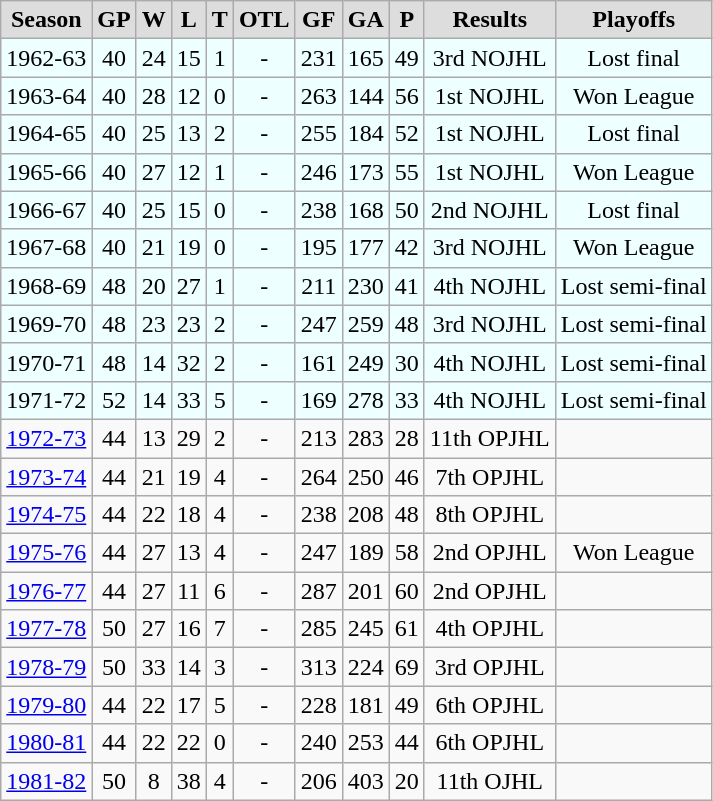<table class="wikitable">
<tr align="center"  bgcolor="#dddddd">
<td><strong>Season</strong></td>
<td><strong>GP</strong></td>
<td><strong>W</strong></td>
<td><strong>L</strong></td>
<td><strong>T</strong></td>
<td><strong>OTL</strong></td>
<td><strong>GF</strong></td>
<td><strong>GA</strong></td>
<td><strong>P</strong></td>
<td><strong>Results</strong></td>
<td><strong>Playoffs</strong></td>
</tr>
<tr align="center" bgcolor="#eeffff">
<td>1962-63</td>
<td>40</td>
<td>24</td>
<td>15</td>
<td>1</td>
<td>-</td>
<td>231</td>
<td>165</td>
<td>49</td>
<td>3rd NOJHL</td>
<td>Lost final</td>
</tr>
<tr align="center" bgcolor="#eeffff">
<td>1963-64</td>
<td>40</td>
<td>28</td>
<td>12</td>
<td>0</td>
<td>-</td>
<td>263</td>
<td>144</td>
<td>56</td>
<td>1st NOJHL</td>
<td>Won League</td>
</tr>
<tr align="center" bgcolor="#eeffff">
<td>1964-65</td>
<td>40</td>
<td>25</td>
<td>13</td>
<td>2</td>
<td>-</td>
<td>255</td>
<td>184</td>
<td>52</td>
<td>1st NOJHL</td>
<td>Lost final</td>
</tr>
<tr align="center" bgcolor="#eeffff">
<td>1965-66</td>
<td>40</td>
<td>27</td>
<td>12</td>
<td>1</td>
<td>-</td>
<td>246</td>
<td>173</td>
<td>55</td>
<td>1st NOJHL</td>
<td>Won League</td>
</tr>
<tr align="center" bgcolor="#eeffff">
<td>1966-67</td>
<td>40</td>
<td>25</td>
<td>15</td>
<td>0</td>
<td>-</td>
<td>238</td>
<td>168</td>
<td>50</td>
<td>2nd NOJHL</td>
<td>Lost final</td>
</tr>
<tr align="center" bgcolor="#eeffff">
<td>1967-68</td>
<td>40</td>
<td>21</td>
<td>19</td>
<td>0</td>
<td>-</td>
<td>195</td>
<td>177</td>
<td>42</td>
<td>3rd NOJHL</td>
<td>Won League</td>
</tr>
<tr align="center" bgcolor="#eeffff">
<td>1968-69</td>
<td>48</td>
<td>20</td>
<td>27</td>
<td>1</td>
<td>-</td>
<td>211</td>
<td>230</td>
<td>41</td>
<td>4th NOJHL</td>
<td>Lost semi-final</td>
</tr>
<tr align="center" bgcolor="#eeffff">
<td>1969-70</td>
<td>48</td>
<td>23</td>
<td>23</td>
<td>2</td>
<td>-</td>
<td>247</td>
<td>259</td>
<td>48</td>
<td>3rd NOJHL</td>
<td>Lost semi-final</td>
</tr>
<tr align="center" bgcolor="#eeffff">
<td>1970-71</td>
<td>48</td>
<td>14</td>
<td>32</td>
<td>2</td>
<td>-</td>
<td>161</td>
<td>249</td>
<td>30</td>
<td>4th NOJHL</td>
<td>Lost semi-final</td>
</tr>
<tr align="center" bgcolor="#eeffff">
<td>1971-72</td>
<td>52</td>
<td>14</td>
<td>33</td>
<td>5</td>
<td>-</td>
<td>169</td>
<td>278</td>
<td>33</td>
<td>4th NOJHL</td>
<td>Lost semi-final</td>
</tr>
<tr align="center">
<td><a href='#'>1972-73</a></td>
<td>44</td>
<td>13</td>
<td>29</td>
<td>2</td>
<td>-</td>
<td>213</td>
<td>283</td>
<td>28</td>
<td>11th OPJHL</td>
<td></td>
</tr>
<tr align="center">
<td><a href='#'>1973-74</a></td>
<td>44</td>
<td>21</td>
<td>19</td>
<td>4</td>
<td>-</td>
<td>264</td>
<td>250</td>
<td>46</td>
<td>7th OPJHL</td>
<td></td>
</tr>
<tr align="center">
<td><a href='#'>1974-75</a></td>
<td>44</td>
<td>22</td>
<td>18</td>
<td>4</td>
<td>-</td>
<td>238</td>
<td>208</td>
<td>48</td>
<td>8th OPJHL</td>
<td></td>
</tr>
<tr align="center">
<td><a href='#'>1975-76</a></td>
<td>44</td>
<td>27</td>
<td>13</td>
<td>4</td>
<td>-</td>
<td>247</td>
<td>189</td>
<td>58</td>
<td>2nd OPJHL</td>
<td>Won League</td>
</tr>
<tr align="center">
<td><a href='#'>1976-77</a></td>
<td>44</td>
<td>27</td>
<td>11</td>
<td>6</td>
<td>-</td>
<td>287</td>
<td>201</td>
<td>60</td>
<td>2nd OPJHL</td>
<td></td>
</tr>
<tr align="center">
<td><a href='#'>1977-78</a></td>
<td>50</td>
<td>27</td>
<td>16</td>
<td>7</td>
<td>-</td>
<td>285</td>
<td>245</td>
<td>61</td>
<td>4th OPJHL</td>
<td></td>
</tr>
<tr align="center">
<td><a href='#'>1978-79</a></td>
<td>50</td>
<td>33</td>
<td>14</td>
<td>3</td>
<td>-</td>
<td>313</td>
<td>224</td>
<td>69</td>
<td>3rd OPJHL</td>
<td></td>
</tr>
<tr align="center">
<td><a href='#'>1979-80</a></td>
<td>44</td>
<td>22</td>
<td>17</td>
<td>5</td>
<td>-</td>
<td>228</td>
<td>181</td>
<td>49</td>
<td>6th OPJHL</td>
<td></td>
</tr>
<tr align="center">
<td><a href='#'>1980-81</a></td>
<td>44</td>
<td>22</td>
<td>22</td>
<td>0</td>
<td>-</td>
<td>240</td>
<td>253</td>
<td>44</td>
<td>6th OPJHL</td>
<td></td>
</tr>
<tr align="center">
<td><a href='#'>1981-82</a></td>
<td>50</td>
<td>8</td>
<td>38</td>
<td>4</td>
<td>-</td>
<td>206</td>
<td>403</td>
<td>20</td>
<td>11th OJHL</td>
<td></td>
</tr>
</table>
